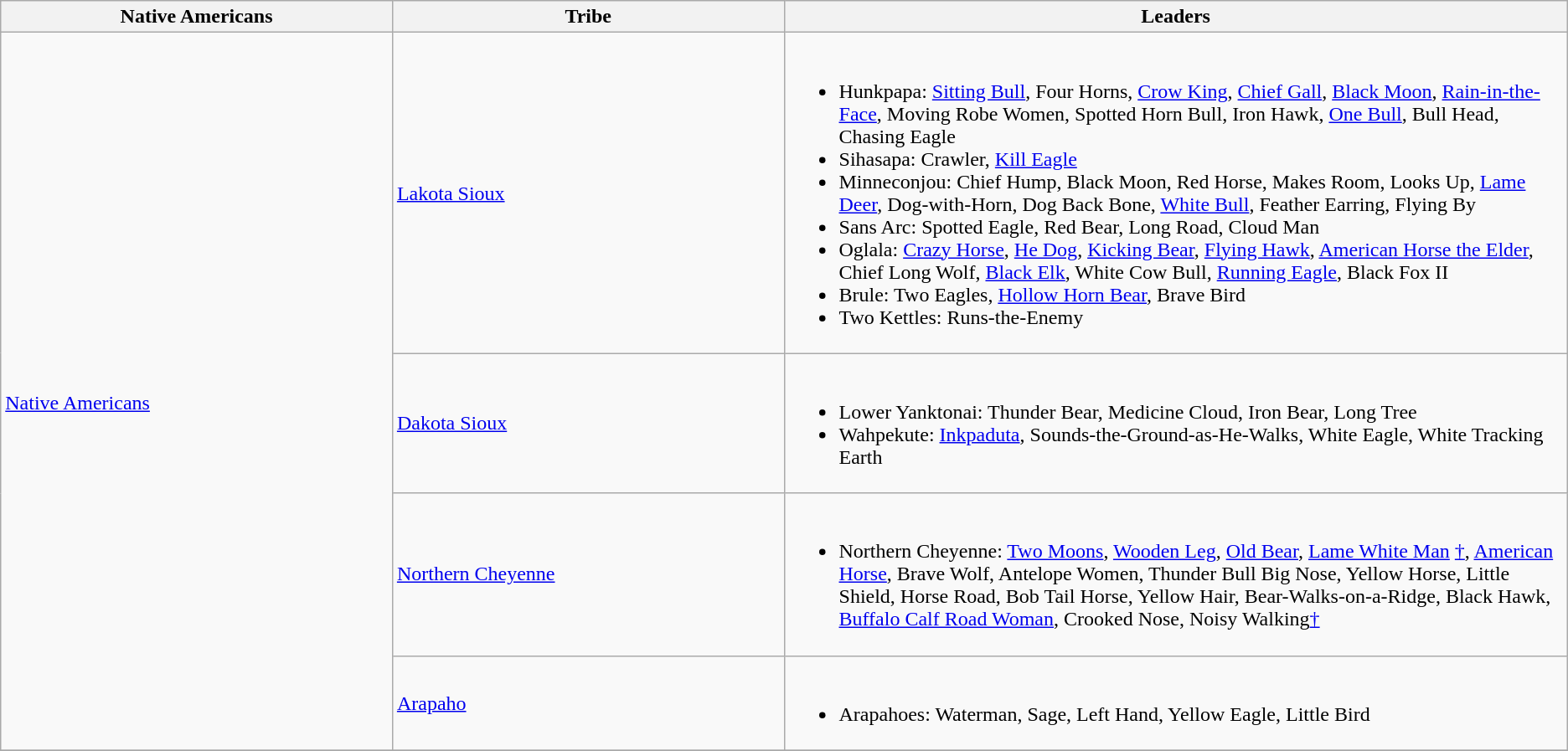<table class="wikitable">
<tr>
<th width=25%>Native Americans</th>
<th width=25%>Tribe</th>
<th>Leaders</th>
</tr>
<tr>
<td rowspan=4><br><a href='#'>Native Americans</a></td>
<td><a href='#'>Lakota Sioux</a></td>
<td><br><ul><li>Hunkpapa: <a href='#'>Sitting Bull</a>, Four Horns, <a href='#'>Crow King</a>, <a href='#'>Chief Gall</a>, <a href='#'>Black Moon</a>, <a href='#'>Rain-in-the-Face</a>, Moving Robe Women, Spotted Horn Bull, Iron Hawk, <a href='#'>One Bull</a>, Bull Head, Chasing Eagle</li><li>Sihasapa: Crawler, <a href='#'>Kill Eagle</a></li><li>Minneconjou: Chief Hump, Black Moon, Red Horse, Makes Room, Looks Up, <a href='#'>Lame Deer</a>, Dog-with-Horn, Dog Back Bone, <a href='#'>White Bull</a>, Feather Earring, Flying By</li><li>Sans Arc: Spotted Eagle, Red Bear, Long Road, Cloud Man</li><li>Oglala: <a href='#'>Crazy Horse</a>, <a href='#'>He Dog</a>, <a href='#'>Kicking Bear</a>, <a href='#'>Flying Hawk</a>, <a href='#'>American Horse the Elder</a>, Chief Long Wolf, <a href='#'>Black Elk</a>, White Cow Bull, <a href='#'>Running Eagle</a>, Black Fox II</li><li>Brule: Two Eagles, <a href='#'>Hollow Horn Bear</a>, Brave Bird</li><li>Two Kettles: Runs-the-Enemy</li></ul></td>
</tr>
<tr>
<td><a href='#'>Dakota Sioux</a></td>
<td><br><ul><li>Lower Yanktonai: Thunder Bear, Medicine Cloud, Iron Bear, Long Tree</li><li>Wahpekute: <a href='#'>Inkpaduta</a>, Sounds-the-Ground-as-He-Walks, White Eagle, White Tracking Earth</li></ul></td>
</tr>
<tr>
<td><a href='#'>Northern Cheyenne</a></td>
<td><br><ul><li>Northern Cheyenne: <a href='#'>Two Moons</a>, <a href='#'>Wooden Leg</a>, <a href='#'>Old Bear</a>, <a href='#'>Lame White Man</a> <a href='#'>†</a>, <a href='#'>American Horse</a>, Brave Wolf, Antelope Women, Thunder Bull Big Nose, Yellow Horse, Little Shield, Horse Road, Bob Tail Horse, Yellow Hair, Bear-Walks-on-a-Ridge, Black Hawk, <a href='#'>Buffalo Calf Road Woman</a>, Crooked Nose, Noisy Walking<a href='#'>†</a></li></ul></td>
</tr>
<tr>
<td><a href='#'>Arapaho</a></td>
<td><br><ul><li>Arapahoes: Waterman, Sage, Left Hand, Yellow Eagle, Little Bird</li></ul></td>
</tr>
<tr>
</tr>
</table>
